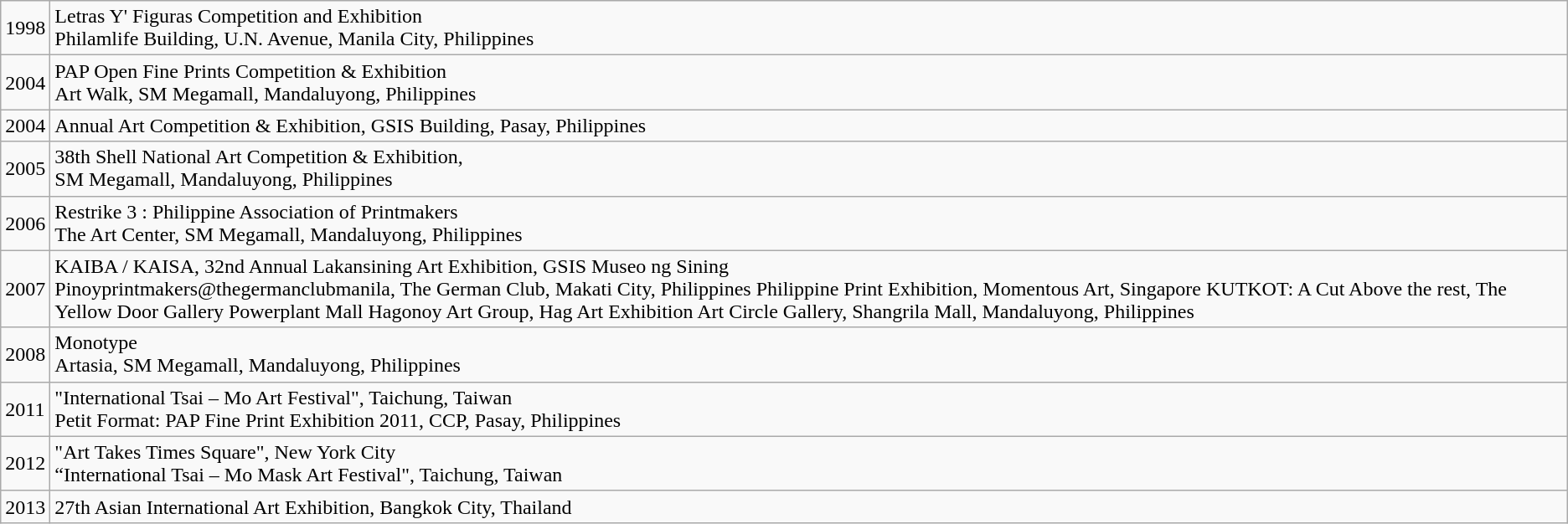<table class="wikitable">
<tr>
<td>1998</td>
<td>Letras Y' Figuras Competition and Exhibition<br>Philamlife Building, U.N. Avenue, Manila City, Philippines</td>
</tr>
<tr>
<td>2004</td>
<td>PAP Open Fine Prints Competition & Exhibition<br>Art Walk, SM Megamall, Mandaluyong, Philippines</td>
</tr>
<tr>
<td>2004</td>
<td>Annual Art Competition & Exhibition, GSIS Building, Pasay, Philippines</td>
</tr>
<tr>
<td>2005</td>
<td>38th Shell National Art Competition & Exhibition,<br>SM Megamall, Mandaluyong, Philippines</td>
</tr>
<tr>
<td>2006</td>
<td>Restrike 3 : Philippine Association of Printmakers<br>The Art Center, SM Megamall, Mandaluyong, Philippines</td>
</tr>
<tr>
<td>2007</td>
<td>KAIBA / KAISA, 32nd Annual Lakansining Art Exhibition, GSIS Museo ng Sining<br>Pinoyprintmakers@thegermanclubmanila, The German Club, Makati City, Philippines
Philippine Print Exhibition, Momentous Art, Singapore
KUTKOT: A Cut Above the rest, The Yellow Door Gallery Powerplant Mall
Hagonoy Art Group, Hag Art Exhibition
Art Circle Gallery, Shangrila Mall, Mandaluyong, Philippines </td>
</tr>
<tr>
<td>2008</td>
<td>Monotype<br>Artasia, SM Megamall, Mandaluyong, Philippines</td>
</tr>
<tr>
<td>2011</td>
<td>"International Tsai – Mo Art Festival", Taichung, Taiwan<br>Petit Format: PAP Fine Print Exhibition 2011, CCP, Pasay, Philippines </td>
</tr>
<tr>
<td>2012</td>
<td>"Art Takes Times Square", New York City<br>“International Tsai – Mo Mask Art Festival", Taichung, Taiwan</td>
</tr>
<tr>
<td>2013</td>
<td>27th Asian International Art Exhibition, Bangkok City, Thailand</td>
</tr>
</table>
